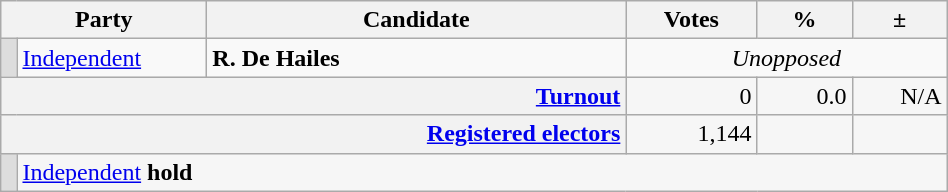<table class=wikitable>
<tr>
<th scope="col" colspan="2" style="width: 130px">Party</th>
<th scope="col" style="width: 17em">Candidate</th>
<th scope="col" style="width: 5em">Votes</th>
<th scope="col" style="width: 3.5em">%</th>
<th scope="col" style="width: 3.5em">±</th>
</tr>
<tr>
<td style="background:#DDDDDD;"></td>
<td><a href='#'>Independent</a></td>
<td><strong>R. De Hailes</strong></td>
<td style="text-align: center; "colspan="3"><em>Unopposed</em></td>
</tr>
<tr style="background-color:#F6F6F6">
<th colspan="3" style="text-align: right; margin-right: 0.5em"><a href='#'>Turnout</a></th>
<td style="text-align: right; margin-right: 0.5em">0</td>
<td style="text-align: right; margin-right: 0.5em">0.0</td>
<td style="text-align: right; margin-right: 0.5em">N/A</td>
</tr>
<tr style="background-color:#F6F6F6;">
<th colspan="3" style="text-align:right;"><a href='#'>Registered electors</a></th>
<td style="text-align:right; margin-right:0.5em">1,144</td>
<td></td>
<td></td>
</tr>
<tr style="background-color:#F6F6F6">
<td style="background:#DDDDDD;"></td>
<td colspan="5"><a href='#'>Independent</a> <strong>hold</strong></td>
</tr>
</table>
